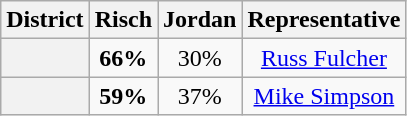<table class=wikitable>
<tr>
<th>District</th>
<th>Risch</th>
<th>Jordan</th>
<th>Representative</th>
</tr>
<tr align=center>
<th></th>
<td><strong>66%</strong></td>
<td>30%</td>
<td><a href='#'>Russ Fulcher</a></td>
</tr>
<tr align=center>
<th></th>
<td><strong>59%</strong></td>
<td>37%</td>
<td><a href='#'>Mike Simpson</a></td>
</tr>
</table>
